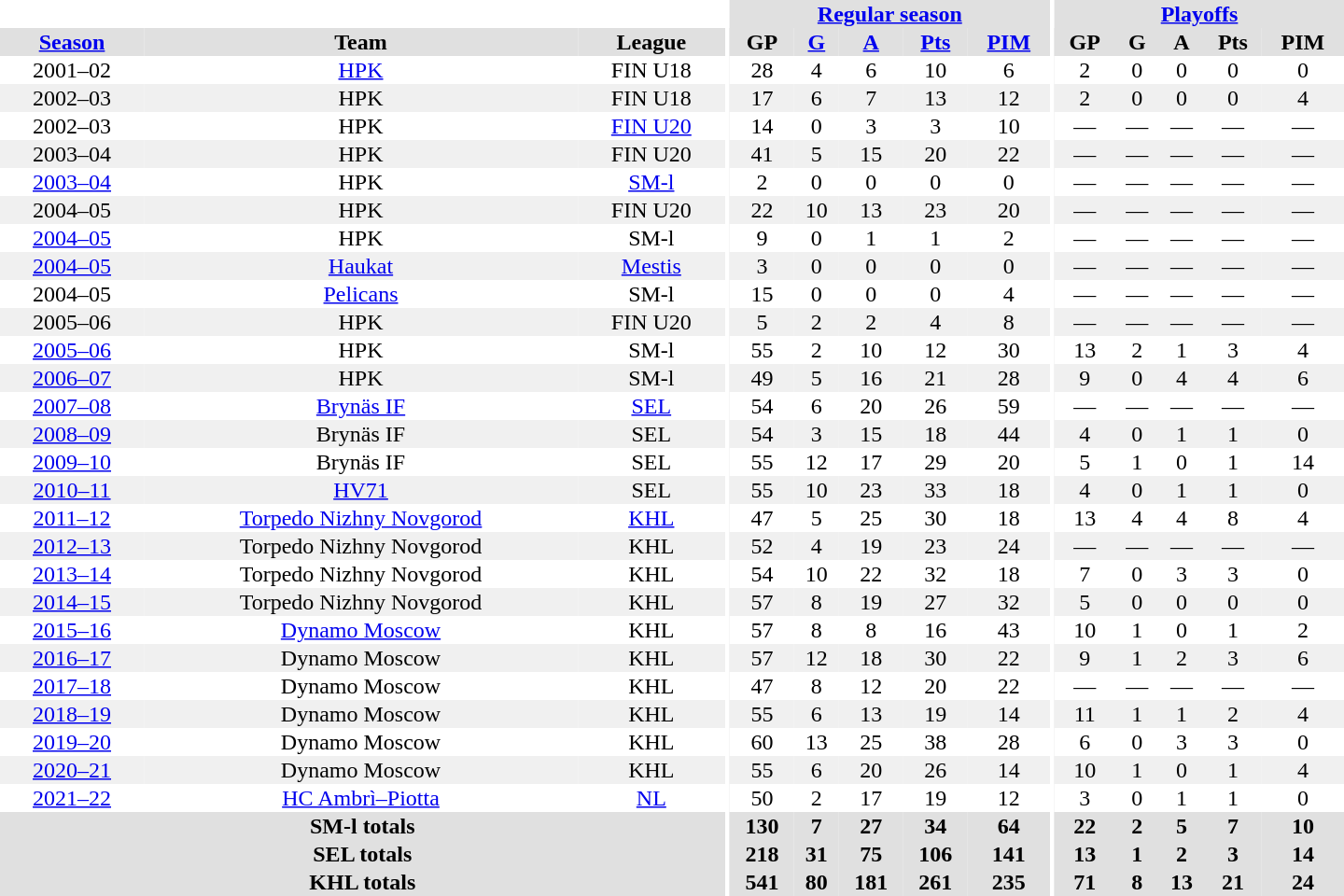<table border="0" cellpadding="1" cellspacing="0" style="text-align:center; width:60em">
<tr bgcolor="#e0e0e0">
<th colspan="3"  bgcolor="#ffffff"></th>
<th rowspan="100" bgcolor="#ffffff"></th>
<th colspan="5"><a href='#'>Regular season</a></th>
<th rowspan="100" bgcolor="#ffffff"></th>
<th colspan="5"><a href='#'>Playoffs</a></th>
</tr>
<tr bgcolor="#e0e0e0">
<th><a href='#'>Season</a></th>
<th>Team</th>
<th>League</th>
<th>GP</th>
<th><a href='#'>G</a></th>
<th><a href='#'>A</a></th>
<th><a href='#'>Pts</a></th>
<th><a href='#'>PIM</a></th>
<th>GP</th>
<th>G</th>
<th>A</th>
<th>Pts</th>
<th>PIM</th>
</tr>
<tr>
<td>2001–02</td>
<td><a href='#'>HPK</a></td>
<td>FIN U18</td>
<td>28</td>
<td>4</td>
<td>6</td>
<td>10</td>
<td>6</td>
<td>2</td>
<td>0</td>
<td>0</td>
<td>0</td>
<td>0</td>
</tr>
<tr bgcolor="#f0f0f0">
<td>2002–03</td>
<td>HPK</td>
<td>FIN U18</td>
<td>17</td>
<td>6</td>
<td>7</td>
<td>13</td>
<td>12</td>
<td>2</td>
<td>0</td>
<td>0</td>
<td>0</td>
<td>4</td>
</tr>
<tr>
<td>2002–03</td>
<td>HPK</td>
<td><a href='#'>FIN U20</a></td>
<td>14</td>
<td>0</td>
<td>3</td>
<td>3</td>
<td>10</td>
<td>—</td>
<td>—</td>
<td>—</td>
<td>—</td>
<td>—</td>
</tr>
<tr bgcolor="#f0f0f0">
<td>2003–04</td>
<td>HPK</td>
<td>FIN U20</td>
<td>41</td>
<td>5</td>
<td>15</td>
<td>20</td>
<td>22</td>
<td>—</td>
<td>—</td>
<td>—</td>
<td>—</td>
<td>—</td>
</tr>
<tr>
<td><a href='#'>2003–04</a></td>
<td>HPK</td>
<td><a href='#'>SM-l</a></td>
<td>2</td>
<td>0</td>
<td>0</td>
<td>0</td>
<td>0</td>
<td>—</td>
<td>—</td>
<td>—</td>
<td>—</td>
<td>—</td>
</tr>
<tr bgcolor="#f0f0f0">
<td>2004–05</td>
<td>HPK</td>
<td>FIN U20</td>
<td>22</td>
<td>10</td>
<td>13</td>
<td>23</td>
<td>20</td>
<td>—</td>
<td>—</td>
<td>—</td>
<td>—</td>
<td>—</td>
</tr>
<tr>
<td><a href='#'>2004–05</a></td>
<td>HPK</td>
<td>SM-l</td>
<td>9</td>
<td>0</td>
<td>1</td>
<td>1</td>
<td>2</td>
<td>—</td>
<td>—</td>
<td>—</td>
<td>—</td>
<td>—</td>
</tr>
<tr bgcolor="#f0f0f0">
<td><a href='#'>2004–05</a></td>
<td><a href='#'>Haukat</a></td>
<td><a href='#'>Mestis</a></td>
<td>3</td>
<td>0</td>
<td>0</td>
<td>0</td>
<td>0</td>
<td>—</td>
<td>—</td>
<td>—</td>
<td>—</td>
<td>—</td>
</tr>
<tr>
<td>2004–05</td>
<td><a href='#'>Pelicans</a></td>
<td>SM-l</td>
<td>15</td>
<td>0</td>
<td>0</td>
<td>0</td>
<td>4</td>
<td>—</td>
<td>—</td>
<td>—</td>
<td>—</td>
<td>—</td>
</tr>
<tr bgcolor="#f0f0f0">
<td>2005–06</td>
<td>HPK</td>
<td>FIN U20</td>
<td>5</td>
<td>2</td>
<td>2</td>
<td>4</td>
<td>8</td>
<td>—</td>
<td>—</td>
<td>—</td>
<td>—</td>
<td>—</td>
</tr>
<tr>
<td><a href='#'>2005–06</a></td>
<td>HPK</td>
<td>SM-l</td>
<td>55</td>
<td>2</td>
<td>10</td>
<td>12</td>
<td>30</td>
<td>13</td>
<td>2</td>
<td>1</td>
<td>3</td>
<td>4</td>
</tr>
<tr bgcolor="#f0f0f0">
<td><a href='#'>2006–07</a></td>
<td>HPK</td>
<td>SM-l</td>
<td>49</td>
<td>5</td>
<td>16</td>
<td>21</td>
<td>28</td>
<td>9</td>
<td>0</td>
<td>4</td>
<td>4</td>
<td>6</td>
</tr>
<tr>
<td><a href='#'>2007–08</a></td>
<td><a href='#'>Brynäs IF</a></td>
<td><a href='#'>SEL</a></td>
<td>54</td>
<td>6</td>
<td>20</td>
<td>26</td>
<td>59</td>
<td>—</td>
<td>—</td>
<td>—</td>
<td>—</td>
<td>—</td>
</tr>
<tr bgcolor="#f0f0f0">
<td><a href='#'>2008–09</a></td>
<td>Brynäs IF</td>
<td>SEL</td>
<td>54</td>
<td>3</td>
<td>15</td>
<td>18</td>
<td>44</td>
<td>4</td>
<td>0</td>
<td>1</td>
<td>1</td>
<td>0</td>
</tr>
<tr>
<td><a href='#'>2009–10</a></td>
<td>Brynäs IF</td>
<td>SEL</td>
<td>55</td>
<td>12</td>
<td>17</td>
<td>29</td>
<td>20</td>
<td>5</td>
<td>1</td>
<td>0</td>
<td>1</td>
<td>14</td>
</tr>
<tr bgcolor="#f0f0f0">
<td><a href='#'>2010–11</a></td>
<td><a href='#'>HV71</a></td>
<td>SEL</td>
<td>55</td>
<td>10</td>
<td>23</td>
<td>33</td>
<td>18</td>
<td>4</td>
<td>0</td>
<td>1</td>
<td>1</td>
<td>0</td>
</tr>
<tr>
<td><a href='#'>2011–12</a></td>
<td><a href='#'>Torpedo Nizhny Novgorod</a></td>
<td><a href='#'>KHL</a></td>
<td>47</td>
<td>5</td>
<td>25</td>
<td>30</td>
<td>18</td>
<td>13</td>
<td>4</td>
<td>4</td>
<td>8</td>
<td>4</td>
</tr>
<tr bgcolor="#f0f0f0">
<td><a href='#'>2012–13</a></td>
<td>Torpedo Nizhny Novgorod</td>
<td>KHL</td>
<td>52</td>
<td>4</td>
<td>19</td>
<td>23</td>
<td>24</td>
<td>—</td>
<td>—</td>
<td>—</td>
<td>—</td>
<td>—</td>
</tr>
<tr>
<td><a href='#'>2013–14</a></td>
<td>Torpedo Nizhny Novgorod</td>
<td>KHL</td>
<td>54</td>
<td>10</td>
<td>22</td>
<td>32</td>
<td>18</td>
<td>7</td>
<td>0</td>
<td>3</td>
<td>3</td>
<td>0</td>
</tr>
<tr bgcolor="#f0f0f0">
<td><a href='#'>2014–15</a></td>
<td>Torpedo Nizhny Novgorod</td>
<td>KHL</td>
<td>57</td>
<td>8</td>
<td>19</td>
<td>27</td>
<td>32</td>
<td>5</td>
<td>0</td>
<td>0</td>
<td>0</td>
<td>0</td>
</tr>
<tr>
<td><a href='#'>2015–16</a></td>
<td><a href='#'>Dynamo Moscow</a></td>
<td>KHL</td>
<td>57</td>
<td>8</td>
<td>8</td>
<td>16</td>
<td>43</td>
<td>10</td>
<td>1</td>
<td>0</td>
<td>1</td>
<td>2</td>
</tr>
<tr bgcolor="#f0f0f0">
<td><a href='#'>2016–17</a></td>
<td>Dynamo Moscow</td>
<td>KHL</td>
<td>57</td>
<td>12</td>
<td>18</td>
<td>30</td>
<td>22</td>
<td>9</td>
<td>1</td>
<td>2</td>
<td>3</td>
<td>6</td>
</tr>
<tr>
<td><a href='#'>2017–18</a></td>
<td>Dynamo Moscow</td>
<td>KHL</td>
<td>47</td>
<td>8</td>
<td>12</td>
<td>20</td>
<td>22</td>
<td>—</td>
<td>—</td>
<td>—</td>
<td>—</td>
<td>—</td>
</tr>
<tr bgcolor="#f0f0f0">
<td><a href='#'>2018–19</a></td>
<td>Dynamo Moscow</td>
<td>KHL</td>
<td>55</td>
<td>6</td>
<td>13</td>
<td>19</td>
<td>14</td>
<td>11</td>
<td>1</td>
<td>1</td>
<td>2</td>
<td>4</td>
</tr>
<tr>
<td><a href='#'>2019–20</a></td>
<td>Dynamo Moscow</td>
<td>KHL</td>
<td>60</td>
<td>13</td>
<td>25</td>
<td>38</td>
<td>28</td>
<td>6</td>
<td>0</td>
<td>3</td>
<td>3</td>
<td>0</td>
</tr>
<tr bgcolor="#f0f0f0">
<td><a href='#'>2020–21</a></td>
<td>Dynamo Moscow</td>
<td>KHL</td>
<td>55</td>
<td>6</td>
<td>20</td>
<td>26</td>
<td>14</td>
<td>10</td>
<td>1</td>
<td>0</td>
<td>1</td>
<td>4</td>
</tr>
<tr>
<td><a href='#'>2021–22</a></td>
<td><a href='#'>HC Ambrì–Piotta</a></td>
<td><a href='#'>NL</a></td>
<td>50</td>
<td>2</td>
<td>17</td>
<td>19</td>
<td>12</td>
<td>3</td>
<td>0</td>
<td>1</td>
<td>1</td>
<td>0</td>
</tr>
<tr bgcolor="#e0e0e0">
<th colspan="3">SM-l totals</th>
<th>130</th>
<th>7</th>
<th>27</th>
<th>34</th>
<th>64</th>
<th>22</th>
<th>2</th>
<th>5</th>
<th>7</th>
<th>10</th>
</tr>
<tr bgcolor="#e0e0e0">
<th colspan="3">SEL totals</th>
<th>218</th>
<th>31</th>
<th>75</th>
<th>106</th>
<th>141</th>
<th>13</th>
<th>1</th>
<th>2</th>
<th>3</th>
<th>14</th>
</tr>
<tr bgcolor="#e0e0e0">
<th colspan="3">KHL totals</th>
<th>541</th>
<th>80</th>
<th>181</th>
<th>261</th>
<th>235</th>
<th>71</th>
<th>8</th>
<th>13</th>
<th>21</th>
<th>24</th>
</tr>
</table>
